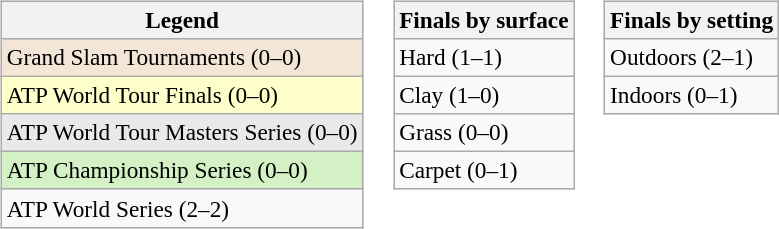<table>
<tr valign=top>
<td><br><table class=wikitable style=font-size:97%>
<tr>
<th>Legend</th>
</tr>
<tr style="background:#f3e6d7;">
<td>Grand Slam Tournaments (0–0)</td>
</tr>
<tr style="background:#ffc;">
<td>ATP World Tour Finals (0–0)</td>
</tr>
<tr style="background:#e9e9e9;">
<td>ATP World Tour Masters Series (0–0)</td>
</tr>
<tr style="background:#d4f1c5;">
<td>ATP Championship Series (0–0)</td>
</tr>
<tr>
<td>ATP World Series (2–2)</td>
</tr>
</table>
</td>
<td><br><table class=wikitable style=font-size:97%>
<tr>
<th>Finals by surface</th>
</tr>
<tr>
<td>Hard (1–1)</td>
</tr>
<tr>
<td>Clay (1–0)</td>
</tr>
<tr>
<td>Grass (0–0)</td>
</tr>
<tr>
<td>Carpet (0–1)</td>
</tr>
</table>
</td>
<td><br><table class=wikitable style=font-size:97%>
<tr>
<th>Finals by setting</th>
</tr>
<tr>
<td>Outdoors (2–1)</td>
</tr>
<tr>
<td>Indoors (0–1)</td>
</tr>
</table>
</td>
</tr>
</table>
